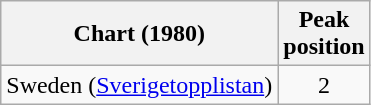<table class="wikitable plainrowheaders">
<tr>
<th>Chart (1980)</th>
<th>Peak<br>position</th>
</tr>
<tr>
<td>Sweden (<a href='#'>Sverigetopplistan</a>)</td>
<td align="center">2</td>
</tr>
</table>
